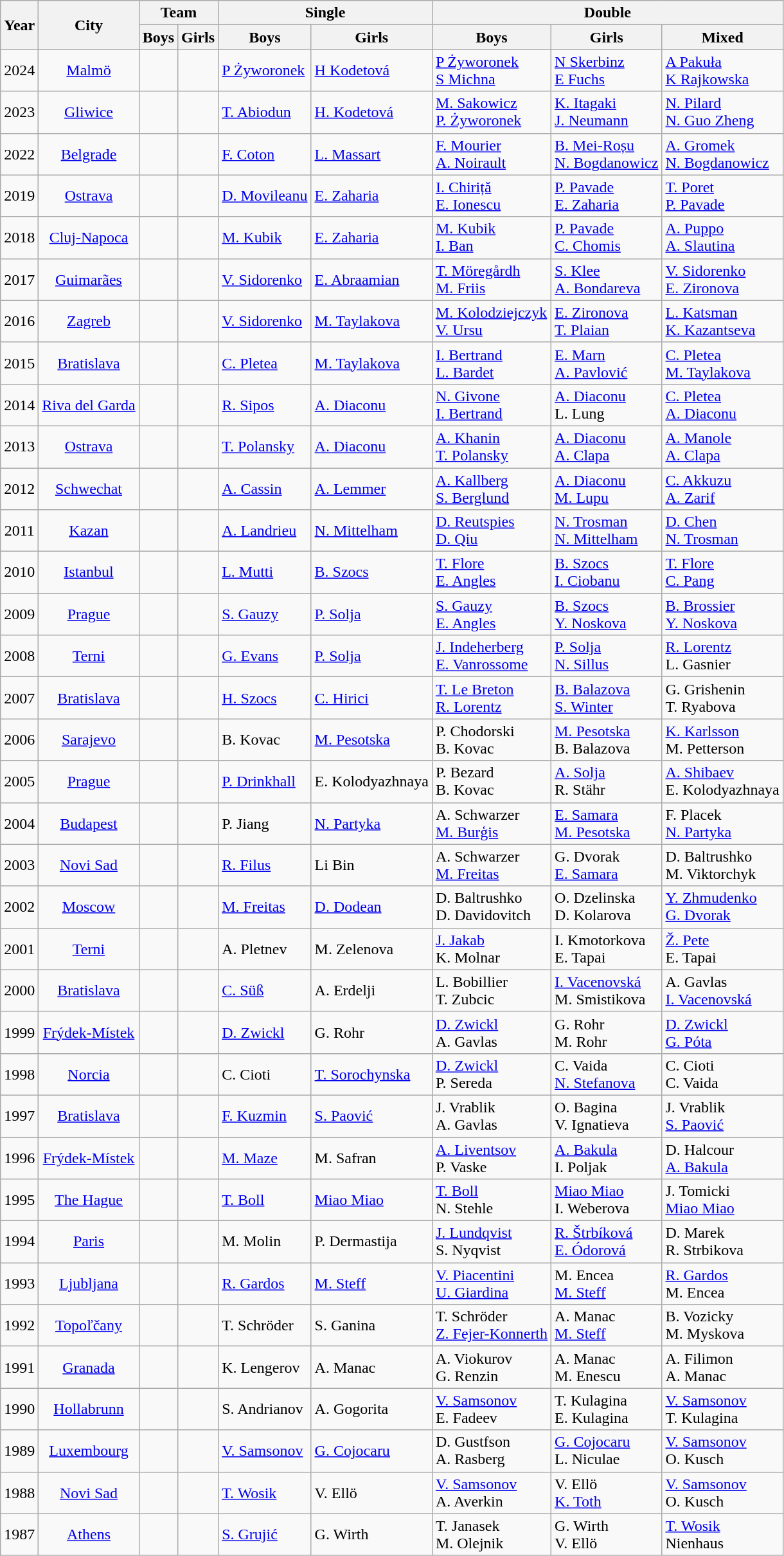<table class="wikitable" align="center">
<tr>
<th rowspan=2>Year</th>
<th rowspan=2>City</th>
<th colspan=2>Team</th>
<th colspan=2>Single</th>
<th colspan=3>Double</th>
</tr>
<tr>
<th align="center">Boys</th>
<th align="center">Girls</th>
<th align="center">Boys</th>
<th align="center">Girls</th>
<th align="center">Boys</th>
<th align="center">Girls</th>
<th align="center">Mixed</th>
</tr>
<tr>
<td align="center">2024</td>
<td align="center"><a href='#'>Malmö</a></td>
<td></td>
<td></td>
<td> <a href='#'>P Żyworonek</a></td>
<td> <a href='#'>H Kodetová</a></td>
<td> <a href='#'>P Żyworonek</a><br> <a href='#'>S Michna</a></td>
<td> <a href='#'>N Skerbinz</a><br> <a href='#'>E Fuchs</a></td>
<td> <a href='#'>A Pakuła</a><br> <a href='#'>K Rajkowska</a></td>
</tr>
<tr>
<td align="center">2023</td>
<td align="center"><a href='#'>Gliwice</a></td>
<td></td>
<td></td>
<td> <a href='#'>T. Abiodun</a></td>
<td> <a href='#'>H. Kodetová</a></td>
<td> <a href='#'>M. Sakowicz</a><br> <a href='#'>P. Żyworonek</a></td>
<td> <a href='#'>K. Itagaki</a><br> <a href='#'>J. Neumann</a></td>
<td> <a href='#'>N. Pilard</a><br> <a href='#'>N. Guo Zheng</a></td>
</tr>
<tr>
<td align="center">2022</td>
<td align="center"><a href='#'>Belgrade</a></td>
<td></td>
<td></td>
<td> <a href='#'>F. Coton</a></td>
<td> <a href='#'>L. Massart</a></td>
<td> <a href='#'>F. Mourier</a><br> <a href='#'>A. Noirault</a></td>
<td> <a href='#'>B. Mei-Roșu</a><br> <a href='#'>N. Bogdanowicz</a></td>
<td> <a href='#'>A. Gromek</a><br> <a href='#'>N. Bogdanowicz</a></td>
</tr>
<tr>
<td align="center">2019</td>
<td align="center"><a href='#'>Ostrava</a></td>
<td></td>
<td></td>
<td> <a href='#'>D. Movileanu</a></td>
<td> <a href='#'>E. Zaharia</a></td>
<td> <a href='#'>I. Chiriță</a><br> <a href='#'>E. Ionescu</a></td>
<td> <a href='#'>P. Pavade</a><br> <a href='#'>E. Zaharia</a></td>
<td> <a href='#'>T. Poret</a><br> <a href='#'>P. Pavade</a></td>
</tr>
<tr>
<td align="center">2018</td>
<td align="center"><a href='#'>Cluj-Napoca</a></td>
<td></td>
<td></td>
<td> <a href='#'>M. Kubik</a></td>
<td> <a href='#'>E. Zaharia</a></td>
<td> <a href='#'>M. Kubik</a><br> <a href='#'>I. Ban</a></td>
<td> <a href='#'>P. Pavade</a><br> <a href='#'>C. Chomis</a></td>
<td> <a href='#'>A. Puppo</a><br> <a href='#'>A. Slautina</a></td>
</tr>
<tr>
<td align="center">2017</td>
<td align="center"><a href='#'>Guimarães</a></td>
<td></td>
<td></td>
<td> <a href='#'>V. Sidorenko</a></td>
<td> <a href='#'>E. Abraamian</a></td>
<td> <a href='#'>T. Möregårdh</a><br> <a href='#'>M. Friis</a></td>
<td> <a href='#'>S. Klee</a><br> <a href='#'>A. Bondareva</a></td>
<td> <a href='#'>V. Sidorenko</a><br> <a href='#'>E. Zironova</a></td>
</tr>
<tr>
<td align="center">2016</td>
<td align="center"><a href='#'>Zagreb</a></td>
<td></td>
<td></td>
<td> <a href='#'>V. Sidorenko</a></td>
<td> <a href='#'>M. Taylakova</a></td>
<td> <a href='#'>M. Kolodziejczyk</a><br> <a href='#'>V. Ursu</a></td>
<td> <a href='#'>E. Zironova</a><br> <a href='#'>T. Plaian</a></td>
<td> <a href='#'>L. Katsman</a><br> <a href='#'>K. Kazantseva</a></td>
</tr>
<tr>
<td align="center">2015</td>
<td align="center"><a href='#'>Bratislava</a></td>
<td></td>
<td></td>
<td> <a href='#'>C. Pletea</a></td>
<td> <a href='#'>M. Taylakova</a></td>
<td> <a href='#'>I. Bertrand</a><br> <a href='#'>L. Bardet</a></td>
<td> <a href='#'>E. Marn</a><br> <a href='#'>A. Pavlović</a></td>
<td> <a href='#'>C. Pletea</a><br> <a href='#'>M. Taylakova</a></td>
</tr>
<tr>
<td align="center">2014</td>
<td align="center"><a href='#'>Riva del Garda</a></td>
<td></td>
<td></td>
<td> <a href='#'>R. Sipos</a></td>
<td> <a href='#'>A. Diaconu</a></td>
<td> <a href='#'>N. Givone</a><br> <a href='#'>I. Bertrand</a></td>
<td> <a href='#'>A. Diaconu</a><br> L. Lung</td>
<td> <a href='#'>C. Pletea</a><br> <a href='#'>A. Diaconu</a></td>
</tr>
<tr>
<td align="center">2013</td>
<td align="center"><a href='#'>Ostrava</a></td>
<td></td>
<td></td>
<td> <a href='#'>T. Polansky</a></td>
<td> <a href='#'>A. Diaconu</a></td>
<td> <a href='#'>A. Khanin</a><br> <a href='#'>T. Polansky</a></td>
<td> <a href='#'>A. Diaconu</a><br> <a href='#'>A. Clapa</a></td>
<td> <a href='#'>A. Manole</a><br> <a href='#'>A. Clapa</a></td>
</tr>
<tr>
<td align="center">2012</td>
<td align="center"><a href='#'>Schwechat</a></td>
<td></td>
<td></td>
<td> <a href='#'>A. Cassin</a></td>
<td> <a href='#'>A. Lemmer</a></td>
<td> <a href='#'>A. Kallberg</a><br> <a href='#'>S. Berglund</a></td>
<td> <a href='#'>A. Diaconu</a><br> <a href='#'>M. Lupu</a></td>
<td> <a href='#'>C. Akkuzu</a><br> <a href='#'>A. Zarif</a></td>
</tr>
<tr>
<td align="center">2011</td>
<td align="center"><a href='#'>Kazan</a></td>
<td></td>
<td></td>
<td> <a href='#'>A. Landrieu</a></td>
<td> <a href='#'>N. Mittelham</a></td>
<td> <a href='#'>D. Reutspies</a><br> <a href='#'>D. Qiu</a></td>
<td> <a href='#'>N. Trosman</a><br> <a href='#'>N. Mittelham</a></td>
<td> <a href='#'>D. Chen</a><br> <a href='#'>N. Trosman</a></td>
</tr>
<tr>
<td align="center">2010</td>
<td align="center"><a href='#'>Istanbul</a></td>
<td></td>
<td></td>
<td> <a href='#'>L. Mutti</a></td>
<td> <a href='#'>B. Szocs</a></td>
<td> <a href='#'>T. Flore</a><br> <a href='#'>E. Angles</a></td>
<td> <a href='#'>B. Szocs</a><br> <a href='#'>I. Ciobanu</a></td>
<td> <a href='#'>T. Flore</a><br> <a href='#'>C. Pang</a></td>
</tr>
<tr>
<td align="center">2009</td>
<td align="center"><a href='#'>Prague</a></td>
<td></td>
<td></td>
<td> <a href='#'>S. Gauzy</a></td>
<td> <a href='#'>P. Solja</a></td>
<td> <a href='#'>S. Gauzy</a><br> <a href='#'>E. Angles</a></td>
<td> <a href='#'>B. Szocs</a><br> <a href='#'>Y. Noskova</a></td>
<td> <a href='#'>B. Brossier</a><br> <a href='#'>Y. Noskova</a></td>
</tr>
<tr>
<td align="center">2008</td>
<td align="center"><a href='#'>Terni</a></td>
<td></td>
<td></td>
<td> <a href='#'>G. Evans</a></td>
<td> <a href='#'>P. Solja</a></td>
<td> <a href='#'>J. Indeherberg</a><br> <a href='#'>E. Vanrossome</a></td>
<td> <a href='#'>P. Solja</a><br> <a href='#'>N. Sillus</a></td>
<td> <a href='#'>R. Lorentz</a><br> L. Gasnier</td>
</tr>
<tr>
<td align="center">2007</td>
<td align="center"><a href='#'>Bratislava</a></td>
<td></td>
<td></td>
<td> <a href='#'>H. Szocs</a></td>
<td> <a href='#'>C. Hirici</a></td>
<td> <a href='#'>T. Le Breton</a><br> <a href='#'>R. Lorentz</a></td>
<td> <a href='#'>B. Balazova</a><br> <a href='#'>S. Winter</a></td>
<td> G. Grishenin<br> T. Ryabova</td>
</tr>
<tr>
<td align="center">2006</td>
<td align="center"><a href='#'>Sarajevo</a></td>
<td></td>
<td></td>
<td> B. Kovac</td>
<td> <a href='#'>M. Pesotska</a></td>
<td> P. Chodorski<br> B. Kovac</td>
<td> <a href='#'>M. Pesotska</a><br> B. Balazova</td>
<td> <a href='#'>K. Karlsson</a><br> M. Petterson</td>
</tr>
<tr>
<td align="center">2005</td>
<td align="center"><a href='#'>Prague</a></td>
<td></td>
<td></td>
<td> <a href='#'>P. Drinkhall</a></td>
<td> E. Kolodyazhnaya</td>
<td> P. Bezard<br> B. Kovac</td>
<td> <a href='#'>A. Solja</a><br> R. Stähr</td>
<td> <a href='#'>A. Shibaev</a><br> E. Kolodyazhnaya</td>
</tr>
<tr>
<td align="center">2004</td>
<td align="center"><a href='#'>Budapest</a></td>
<td></td>
<td></td>
<td> P. Jiang</td>
<td> <a href='#'>N. Partyka</a></td>
<td> A. Schwarzer<br> <a href='#'>M. Burģis</a></td>
<td> <a href='#'>E. Samara</a><br> <a href='#'>M. Pesotska</a></td>
<td> F. Placek<br> <a href='#'>N. Partyka</a></td>
</tr>
<tr>
<td align="center">2003</td>
<td align="center"><a href='#'>Novi Sad</a></td>
<td></td>
<td></td>
<td> <a href='#'>R. Filus</a></td>
<td> Li Bin</td>
<td>  A. Schwarzer<br> <a href='#'>M. Freitas</a></td>
<td> G. Dvorak<br> <a href='#'>E. Samara</a></td>
<td> D. Baltrushko<br> M. Viktorchyk</td>
</tr>
<tr>
<td align="center">2002</td>
<td align="center"><a href='#'>Moscow</a></td>
<td></td>
<td></td>
<td> <a href='#'>M. Freitas</a></td>
<td> <a href='#'>D. Dodean</a></td>
<td>  D. Baltrushko<br> D. Davidovitch</td>
<td> O. Dzelinska<br> D. Kolarova</td>
<td> <a href='#'>Y. Zhmudenko</a><br> <a href='#'>G. Dvorak</a></td>
</tr>
<tr>
<td align="center">2001</td>
<td align="center"><a href='#'>Terni</a></td>
<td></td>
<td></td>
<td> A. Pletnev</td>
<td> M. Zelenova</td>
<td>  <a href='#'>J. Jakab</a><br> K. Molnar</td>
<td> I. Kmotorkova<br> E. Tapai</td>
<td> <a href='#'>Ž. Pete</a><br> E. Tapai</td>
</tr>
<tr>
<td align="center">2000</td>
<td align="center"><a href='#'>Bratislava</a></td>
<td></td>
<td></td>
<td> <a href='#'>C. Süß</a></td>
<td> A. Erdelji</td>
<td>  L. Bobillier<br> T. Zubcic</td>
<td> <a href='#'>I. Vacenovská</a><br> M. Smistikova</td>
<td> A. Gavlas<br> <a href='#'>I. Vacenovská</a></td>
</tr>
<tr>
<td align="center">1999</td>
<td align="center"><a href='#'>Frýdek-Místek</a></td>
<td></td>
<td></td>
<td> <a href='#'>D. Zwickl</a></td>
<td> G. Rohr</td>
<td> <a href='#'>D. Zwickl</a><br> A. Gavlas</td>
<td> G. Rohr<br> M. Rohr</td>
<td> <a href='#'>D. Zwickl</a><br> <a href='#'>G. Póta</a></td>
</tr>
<tr>
<td align="center">1998</td>
<td align="center"><a href='#'>Norcia</a></td>
<td></td>
<td></td>
<td> C. Cioti</td>
<td> <a href='#'>T. Sorochynska</a></td>
<td> <a href='#'>D. Zwickl</a><br> P. Sereda</td>
<td> C. Vaida<br> <a href='#'>N. Stefanova</a></td>
<td> C. Cioti<br> C. Vaida</td>
</tr>
<tr>
<td align="center">1997</td>
<td align="center"><a href='#'>Bratislava</a></td>
<td></td>
<td></td>
<td> <a href='#'>F. Kuzmin</a></td>
<td> <a href='#'>S. Paović</a></td>
<td> J. Vrablik<br> A. Gavlas</td>
<td> O. Bagina<br> V. Ignatieva</td>
<td> J. Vrablik<br> <a href='#'>S. Paović</a></td>
</tr>
<tr>
<td align="center">1996</td>
<td align="center"><a href='#'>Frýdek-Místek</a></td>
<td></td>
<td></td>
<td> <a href='#'>M. Maze</a></td>
<td> M. Safran</td>
<td> <a href='#'>A. Liventsov</a><br> P. Vaske</td>
<td> <a href='#'>A. Bakula</a><br> I. Poljak</td>
<td> D. Halcour<br> <a href='#'>A. Bakula</a></td>
</tr>
<tr>
<td align="center">1995</td>
<td align="center"><a href='#'>The Hague</a></td>
<td></td>
<td></td>
<td> <a href='#'>T. Boll</a></td>
<td> <a href='#'>Miao Miao</a></td>
<td> <a href='#'>T. Boll</a><br> N. Stehle</td>
<td> <a href='#'>Miao Miao</a><br> I. Weberova</td>
<td> J. Tomicki<br> <a href='#'>Miao Miao</a></td>
</tr>
<tr>
<td align="center">1994</td>
<td align="center"><a href='#'>Paris</a></td>
<td></td>
<td></td>
<td> M. Molin</td>
<td> P. Dermastija</td>
<td> <a href='#'>J. Lundqvist</a><br> S. Nyqvist</td>
<td> <a href='#'>R. Štrbíková</a><br> <a href='#'>E. Ódorová</a></td>
<td> D. Marek<br> R. Strbikova</td>
</tr>
<tr>
<td align="center">1993</td>
<td align="center"><a href='#'>Ljubljana</a></td>
<td></td>
<td></td>
<td> <a href='#'>R. Gardos</a></td>
<td> <a href='#'>M. Steff</a></td>
<td> <a href='#'>V. Piacentini</a><br> <a href='#'>U. Giardina</a></td>
<td> M. Encea<br> <a href='#'>M. Steff</a></td>
<td> <a href='#'>R. Gardos</a><br> M. Encea</td>
</tr>
<tr>
<td align="center">1992</td>
<td align="center"><a href='#'>Topoľčany</a></td>
<td></td>
<td></td>
<td> T. Schröder</td>
<td> S. Ganina</td>
<td> T. Schröder<br> <a href='#'>Z. Fejer-Konnerth</a></td>
<td> A. Manac<br> <a href='#'>M. Steff</a></td>
<td> B. Vozicky<br> M. Myskova</td>
</tr>
<tr>
<td align="center">1991</td>
<td align="center"><a href='#'>Granada</a></td>
<td></td>
<td></td>
<td> K. Lengerov</td>
<td> A. Manac</td>
<td> A. Viokurov<br> G. Renzin</td>
<td> A. Manac<br> M. Enescu</td>
<td> A. Filimon<br> A. Manac</td>
</tr>
<tr>
<td align="center">1990</td>
<td align="center"><a href='#'>Hollabrunn</a></td>
<td></td>
<td></td>
<td> S. Andrianov</td>
<td> A. Gogorita</td>
<td> <a href='#'>V. Samsonov</a><br> E. Fadeev</td>
<td> T. Kulagina<br> E. Kulagina</td>
<td> <a href='#'>V. Samsonov</a><br> T. Kulagina</td>
</tr>
<tr>
<td align="center">1989</td>
<td align="center"><a href='#'>Luxembourg</a></td>
<td></td>
<td></td>
<td> <a href='#'>V. Samsonov</a></td>
<td> <a href='#'>G. Cojocaru</a></td>
<td> D. Gustfson<br> A. Rasberg</td>
<td> <a href='#'>G. Cojocaru</a><br> L. Niculae</td>
<td> <a href='#'>V. Samsonov</a><br> O. Kusch</td>
</tr>
<tr>
<td align="center">1988</td>
<td align="center"><a href='#'>Novi Sad</a></td>
<td></td>
<td></td>
<td> <a href='#'>T. Wosik</a></td>
<td> V. Ellö</td>
<td> <a href='#'>V. Samsonov</a><br> A. Averkin</td>
<td> V. Ellö<br> <a href='#'>K. Toth</a></td>
<td> <a href='#'>V. Samsonov</a><br> O. Kusch</td>
</tr>
<tr>
<td align="center">1987</td>
<td align="center"><a href='#'>Athens</a></td>
<td></td>
<td></td>
<td> <a href='#'>S. Grujić</a></td>
<td> G. Wirth</td>
<td>  T. Janasek<br> M. Olejnik</td>
<td> G. Wirth<br> V. Ellö</td>
<td> <a href='#'>T. Wosik</a><br> Nienhaus</td>
</tr>
</table>
